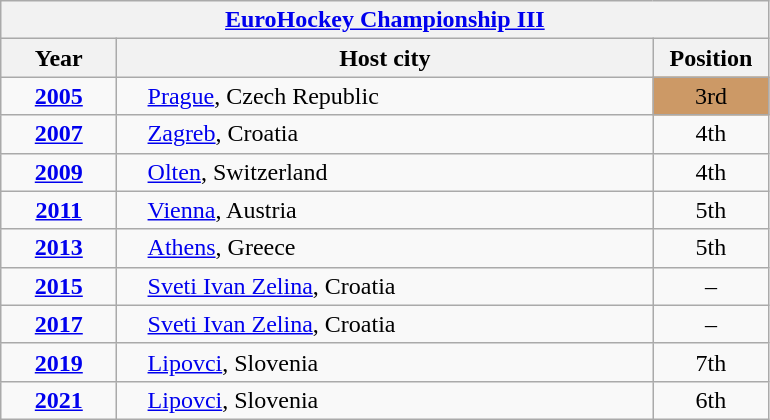<table class="wikitable" style="text-align: center;">
<tr>
<th colspan=3 style="background-color: ;"><a href='#'>EuroHockey Championship III</a></th>
</tr>
<tr>
<th style="width: 70px;">Year</th>
<th style="width: 350px;">Host city</th>
<th style="width: 70px;">Position</th>
</tr>
<tr>
<td><strong><a href='#'>2005</a></strong></td>
<td style="text-align: left; padding-left: 20px;"> <a href='#'>Prague</a>, Czech Republic</td>
<td style="background-color: #cc9966">3rd</td>
</tr>
<tr>
<td><strong><a href='#'>2007</a></strong></td>
<td style="text-align: left; padding-left: 20px;"> <a href='#'>Zagreb</a>, Croatia</td>
<td>4th</td>
</tr>
<tr>
<td><strong><a href='#'>2009</a></strong></td>
<td style="text-align: left; padding-left: 20px;"> <a href='#'>Olten</a>, Switzerland</td>
<td>4th</td>
</tr>
<tr>
<td><strong><a href='#'>2011</a></strong></td>
<td style="text-align: left; padding-left: 20px;"> <a href='#'>Vienna</a>, Austria</td>
<td>5th</td>
</tr>
<tr>
<td><strong><a href='#'>2013</a></strong></td>
<td style="text-align: left; padding-left: 20px;"> <a href='#'>Athens</a>, Greece</td>
<td>5th</td>
</tr>
<tr>
<td><strong><a href='#'>2015</a></strong></td>
<td style="text-align: left; padding-left: 20px;"> <a href='#'>Sveti Ivan Zelina</a>, Croatia</td>
<td>–</td>
</tr>
<tr>
<td><strong><a href='#'>2017</a></strong></td>
<td style="text-align: left; padding-left: 20px;"> <a href='#'>Sveti Ivan Zelina</a>, Croatia</td>
<td>–</td>
</tr>
<tr>
<td><strong><a href='#'>2019</a></strong></td>
<td style="text-align: left; padding-left: 20px;"> <a href='#'>Lipovci</a>, Slovenia</td>
<td>7th</td>
</tr>
<tr>
<td><strong><a href='#'>2021</a></strong></td>
<td style="text-align: left; padding-left: 20px;"> <a href='#'>Lipovci</a>, Slovenia</td>
<td>6th</td>
</tr>
</table>
